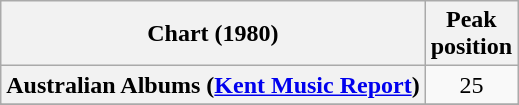<table class="wikitable sortable plainrowheaders" style="text-align:center">
<tr>
<th scope="col">Chart (1980)</th>
<th scope="col">Peak<br>position</th>
</tr>
<tr>
<th scope="row">Australian Albums (<a href='#'>Kent Music Report</a>)</th>
<td>25</td>
</tr>
<tr>
</tr>
<tr>
</tr>
<tr>
</tr>
</table>
